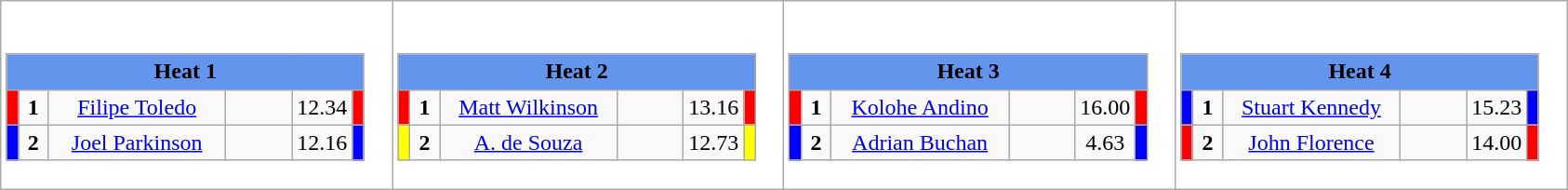<table class="wikitable" style="background:#fff;">
<tr>
<td><div><br><table class="wikitable">
<tr>
<td colspan="6"  style="text-align:center; background:#6495ed;"><strong>Heat 1</strong></td>
</tr>
<tr>
<td style="width:01px; background: #f00;"></td>
<td style="width:14px; text-align:center;"><strong>1</strong></td>
<td style="width:120px; text-align:center;"><a href='#'>Filipe Toledo</a></td>
<td style="width:40px; text-align:center;"></td>
<td style="width:20px; text-align:center;">12.34</td>
<td style="width:01px; background: #f00;"></td>
</tr>
<tr>
<td style="width:01px; background: #00f;"></td>
<td style="width:14px; text-align:center;"><strong>2</strong></td>
<td style="width:120px; text-align:center;"><a href='#'>Joel Parkinson</a></td>
<td style="width:40px; text-align:center;"></td>
<td style="width:20px; text-align:center;">12.16</td>
<td style="width:01px; background: #00f;"></td>
</tr>
</table>
</div></td>
<td><div><br><table class="wikitable">
<tr>
<td colspan="6"  style="text-align:center; background:#6495ed;"><strong>Heat 2</strong></td>
</tr>
<tr>
<td style="width:01px; background: #f00;"></td>
<td style="width:14px; text-align:center;"><strong>1</strong></td>
<td style="width:120px; text-align:center;"><a href='#'>Matt Wilkinson</a></td>
<td style="width:40px; text-align:center;"></td>
<td style="width:20px; text-align:center;">13.16</td>
<td style="width:01px; background: #f00;"></td>
</tr>
<tr>
<td style="width:01px; background: #ff0;"></td>
<td style="width:14px; text-align:center;"><strong>2</strong></td>
<td style="width:120px; text-align:center;"><a href='#'>A. de Souza</a></td>
<td style="width:40px; text-align:center;"></td>
<td style="width:20px; text-align:center;">12.73</td>
<td style="width:01px; background: #ff0;"></td>
</tr>
</table>
</div></td>
<td><div><br><table class="wikitable">
<tr>
<td colspan="6"  style="text-align:center; background:#6495ed;"><strong>Heat 3</strong></td>
</tr>
<tr>
<td style="width:01px; background: #f00;"></td>
<td style="width:14px; text-align:center;"><strong>1</strong></td>
<td style="width:120px; text-align:center;"><a href='#'>Kolohe Andino</a></td>
<td style="width:40px; text-align:center;"></td>
<td style="width:20px; text-align:center;">16.00</td>
<td style="width:01px; background: #f00;"></td>
</tr>
<tr>
<td style="width:01px; background: #00f;"></td>
<td style="width:14px; text-align:center;"><strong>2</strong></td>
<td style="width:120px; text-align:center;"><a href='#'>Adrian Buchan</a></td>
<td style="width:40px; text-align:center;"></td>
<td style="width:20px; text-align:center;">4.63</td>
<td style="width:01px; background: #00f;"></td>
</tr>
</table>
</div></td>
<td><div><br><table class="wikitable">
<tr>
<td colspan="6"  style="text-align:center; background:#6495ed;"><strong>Heat 4</strong></td>
</tr>
<tr>
<td style="width:01px; background: #00f;"></td>
<td style="width:14px; text-align:center;"><strong>1</strong></td>
<td style="width:120px; text-align:center;"><a href='#'>Stuart Kennedy</a></td>
<td style="width:40px; text-align:center;"></td>
<td style="width:20px; text-align:center;">15.23</td>
<td style="width:01px; background: #00f;"></td>
</tr>
<tr>
<td style="width:01px; background: #f00;"></td>
<td style="width:14px; text-align:center;"><strong>2</strong></td>
<td style="width:120px; text-align:center;"><a href='#'>John Florence</a></td>
<td style="width:40px; text-align:center;"></td>
<td style="width:20px; text-align:center;">14.00</td>
<td style="width:01px; background: #f00;"></td>
</tr>
</table>
</div></td>
</tr>
</table>
